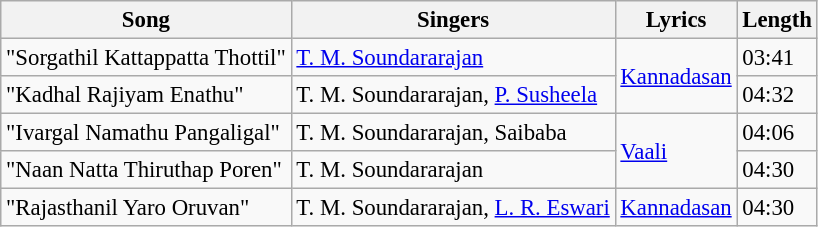<table class="wikitable" style="font-size:95%;">
<tr>
<th>Song</th>
<th>Singers</th>
<th>Lyrics</th>
<th>Length</th>
</tr>
<tr>
<td>"Sorgathil Kattappatta Thottil"</td>
<td><a href='#'>T. M. Soundararajan</a></td>
<td rowspan=2><a href='#'>Kannadasan</a></td>
<td>03:41</td>
</tr>
<tr>
<td>"Kadhal Rajiyam Enathu"</td>
<td>T. M. Soundararajan, <a href='#'>P. Susheela</a></td>
<td>04:32</td>
</tr>
<tr>
<td>"Ivargal Namathu Pangaligal"</td>
<td>T. M. Soundararajan, Saibaba</td>
<td rowspan=2><a href='#'>Vaali</a></td>
<td>04:06</td>
</tr>
<tr>
<td>"Naan Natta Thiruthap Poren"</td>
<td>T. M. Soundararajan</td>
<td>04:30</td>
</tr>
<tr>
<td>"Rajasthanil Yaro Oruvan"</td>
<td>T. M. Soundararajan, <a href='#'>L. R. Eswari</a></td>
<td><a href='#'>Kannadasan</a></td>
<td>04:30</td>
</tr>
</table>
